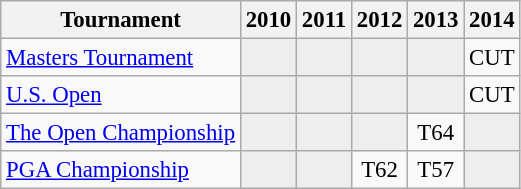<table class="wikitable" style="font-size:95%;text-align:center;">
<tr>
<th>Tournament</th>
<th>2010</th>
<th>2011</th>
<th>2012</th>
<th>2013</th>
<th>2014</th>
</tr>
<tr>
<td align=left><a href='#'>Masters Tournament</a></td>
<td style="background:#eeeeee;"></td>
<td style="background:#eeeeee;"></td>
<td style="background:#eeeeee;"></td>
<td style="background:#eeeeee;"></td>
<td>CUT</td>
</tr>
<tr>
<td align=left><a href='#'>U.S. Open</a></td>
<td style="background:#eeeeee;"></td>
<td style="background:#eeeeee;"></td>
<td style="background:#eeeeee;"></td>
<td style="background:#eeeeee;"></td>
<td>CUT</td>
</tr>
<tr>
<td align=left><a href='#'>The Open Championship</a></td>
<td style="background:#eeeeee;"></td>
<td style="background:#eeeeee;"></td>
<td style="background:#eeeeee;"></td>
<td>T64</td>
<td style="background:#eeeeee;"></td>
</tr>
<tr>
<td align=left><a href='#'>PGA Championship</a></td>
<td style="background:#eeeeee;"></td>
<td style="background:#eeeeee;"></td>
<td>T62</td>
<td>T57</td>
<td style="background:#eeeeee;"></td>
</tr>
</table>
